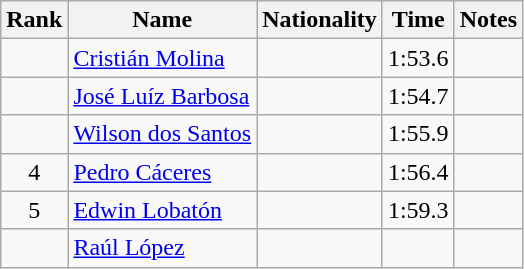<table class="wikitable sortable" style="text-align:center">
<tr>
<th>Rank</th>
<th>Name</th>
<th>Nationality</th>
<th>Time</th>
<th>Notes</th>
</tr>
<tr>
<td></td>
<td align=left><a href='#'>Cristián Molina</a></td>
<td align=left></td>
<td>1:53.6</td>
<td></td>
</tr>
<tr>
<td></td>
<td align=left><a href='#'>José Luíz Barbosa</a></td>
<td align=left></td>
<td>1:54.7</td>
<td></td>
</tr>
<tr>
<td></td>
<td align=left><a href='#'>Wilson dos Santos</a></td>
<td align=left></td>
<td>1:55.9</td>
<td></td>
</tr>
<tr>
<td>4</td>
<td align=left><a href='#'>Pedro Cáceres</a></td>
<td align=left></td>
<td>1:56.4</td>
<td></td>
</tr>
<tr>
<td>5</td>
<td align=left><a href='#'>Edwin Lobatón</a></td>
<td align=left></td>
<td>1:59.3</td>
<td></td>
</tr>
<tr>
<td></td>
<td align=left><a href='#'>Raúl López</a></td>
<td align=left></td>
<td></td>
<td></td>
</tr>
</table>
